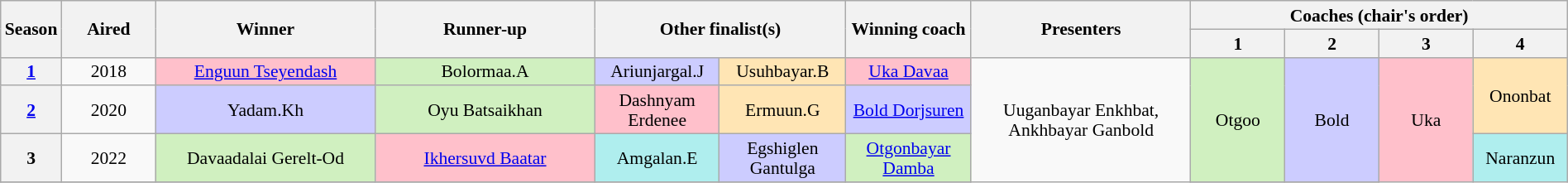<table class="wikitable" style="text-align:center; font-size:90%; line-height:16px;" width="100%">
<tr>
<th width="1%" rowspan="2" scope="col">Season</th>
<th width="6%" rowspan="2" scope="col">Aired</th>
<th width="14%" rowspan="2" scope="col">Winner</th>
<th width="14%" rowspan="2" scope="col">Runner-up</th>
<th width="16%" rowspan="2" colspan="2" scope="col">Other finalist(s)</th>
<th width="8%" rowspan="2" scope="col">Winning coach</th>
<th width="14%" rowspan="2" scope="col">Presenters</th>
<th scope="col" colspan="4" width="24%">Coaches (chair's order)</th>
</tr>
<tr>
<th width="6%">1</th>
<th width="6%">2</th>
<th width="6%">3</th>
<th width="6%">4</th>
</tr>
<tr>
<th scope="row"><a href='#'>1</a></th>
<td>2018</td>
<td style="background:pink"><a href='#'>Enguun Tseyendash</a></td>
<td style="background:#d0f0c0">Bolormaa.A</td>
<td style="background:#ccf">Ariunjargal.J</td>
<td style="background:#ffe5b4">Usuhbayar.B</td>
<td style="background:pink"><a href='#'>Uka Davaa</a></td>
<td rowspan="14">Uuganbayar Enkhbat, Ankhbayar Ganbold</td>
<td rowspan="3" style="background:#d0f0c0">Otgoо</td>
<td rowspan="3" style="background:#ccf">Bold</td>
<td rowspan="4" style="background:pink">Uka</td>
<td rowspan="2" style="background:#ffe5b4">Ononbat</td>
</tr>
<tr>
<th scope="row"><a href='#'>2</a></th>
<td>2020</td>
<td style="background:#ccf">Yadam.Kh</td>
<td style="background:#d0f0c0">Oyu Batsaikhan</td>
<td style="background:pink">Dashnyam Erdenee</td>
<td style="background:#ffe5b4">Ermuun.G</td>
<td style="background:#ccf"><a href='#'>Bold Dorjsuren</a></td>
</tr>
<tr>
<th scope="row">3</th>
<td>2022</td>
<td style="background:#d0f0c0">Davaadalai Gerelt-Od</td>
<td style="background:pink"><a href='#'>Ikhersuvd Baatar</a></td>
<td style="background:#afeeee">Amgalan.E</td>
<td style="background:#ccf">Egshiglen Gantulga</td>
<td style="background:#d0f0c0"><a href='#'>Otgonbayar Damba</a></td>
<td rowspan="2" style="background:#afeeee">Naranzun</td>
</tr>
<tr>
</tr>
</table>
